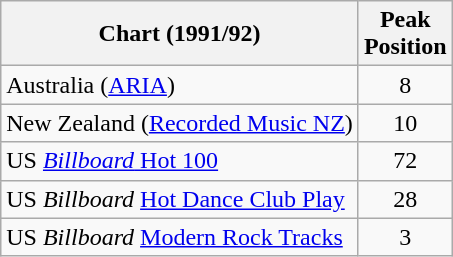<table class="wikitable sortable">
<tr>
<th>Chart (1991/92)</th>
<th>Peak<br>Position</th>
</tr>
<tr>
<td>Australia (<a href='#'>ARIA</a>)</td>
<td align="center">8</td>
</tr>
<tr>
<td>New Zealand (<a href='#'>Recorded Music NZ</a>)</td>
<td align="center">10</td>
</tr>
<tr>
<td>US <a href='#'><em>Billboard</em> Hot 100</a></td>
<td align="center">72</td>
</tr>
<tr>
<td>US <em>Billboard</em> <a href='#'>Hot Dance Club Play</a></td>
<td align="center">28</td>
</tr>
<tr>
<td>US <em>Billboard</em> <a href='#'>Modern Rock Tracks</a></td>
<td align="center">3</td>
</tr>
</table>
